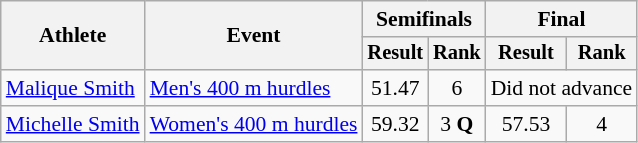<table class=wikitable style="font-size:90%">
<tr>
<th rowspan="2">Athlete</th>
<th rowspan="2">Event</th>
<th colspan="2">Semifinals</th>
<th colspan="2">Final</th>
</tr>
<tr style="font-size:95%">
<th>Result</th>
<th>Rank</th>
<th>Result</th>
<th>Rank</th>
</tr>
<tr align=center>
<td align=left><a href='#'>Malique Smith</a></td>
<td align=left><a href='#'>Men's 400 m hurdles</a></td>
<td>51.47</td>
<td>6</td>
<td colspan=2>Did not advance</td>
</tr>
<tr align=center>
<td align=left><a href='#'>Michelle Smith</a></td>
<td align=left><a href='#'>Women's 400 m hurdles</a></td>
<td>59.32</td>
<td>3 <strong>Q</strong></td>
<td>57.53</td>
<td>4</td>
</tr>
</table>
